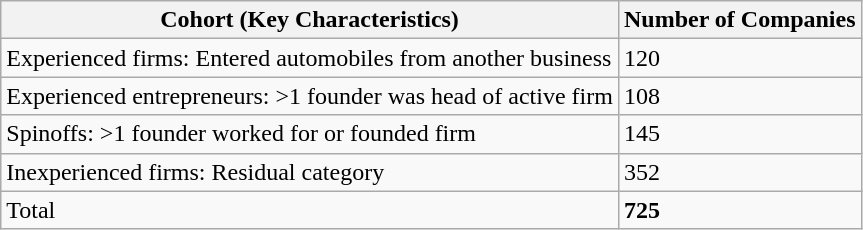<table class="wikitable">
<tr>
<th>Cohort (Key Characteristics)</th>
<th>Number of Companies</th>
</tr>
<tr>
<td>Experienced firms: Entered automobiles from another business</td>
<td>120</td>
</tr>
<tr>
<td>Experienced entrepreneurs: >1 founder was head of active firm</td>
<td>108</td>
</tr>
<tr>
<td>Spinoffs: >1 founder worked for or founded firm</td>
<td>145</td>
</tr>
<tr>
<td>Inexperienced firms: Residual category</td>
<td>352</td>
</tr>
<tr>
<td>Total</td>
<td><strong>725</strong></td>
</tr>
</table>
